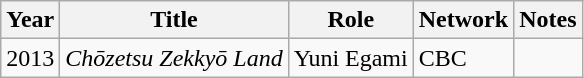<table class="wikitable">
<tr>
<th>Year</th>
<th>Title</th>
<th>Role</th>
<th>Network</th>
<th>Notes</th>
</tr>
<tr>
<td>2013</td>
<td><em>Chōzetsu Zekkyō Land</em></td>
<td>Yuni Egami</td>
<td>CBC</td>
<td></td>
</tr>
</table>
